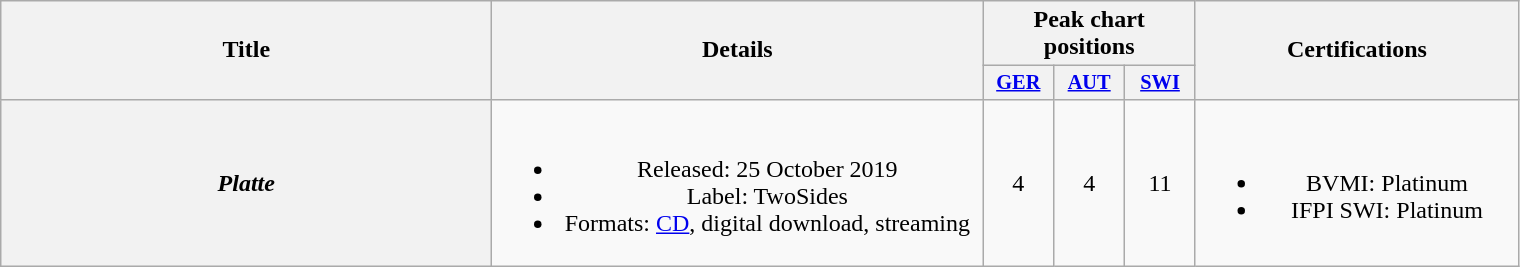<table class="wikitable plainrowheaders" style="text-align:center">
<tr>
<th scope="col" rowspan="2" style="width:20em;">Title</th>
<th scope="col" rowspan="2" style="width:20em;">Details</th>
<th scope="col" colspan="3">Peak chart positions</th>
<th scope="col" rowspan="2" style="width:13em;">Certifications</th>
</tr>
<tr>
<th scope="col" style="width:3em;font-size:85%;"><a href='#'>GER</a><br></th>
<th scope="col" style="width:3em;font-size:85%;"><a href='#'>AUT</a><br></th>
<th scope="col" style="width:3em;font-size:85%;"><a href='#'>SWI</a><br></th>
</tr>
<tr>
<th scope="row"><em>Platte</em></th>
<td><br><ul><li>Released: 25 October 2019</li><li>Label: TwoSides</li><li>Formats: <a href='#'>CD</a>, digital download, streaming</li></ul></td>
<td>4</td>
<td>4</td>
<td>11</td>
<td><br><ul><li>BVMI: Platinum</li><li>IFPI SWI: Platinum</li></ul></td>
</tr>
</table>
